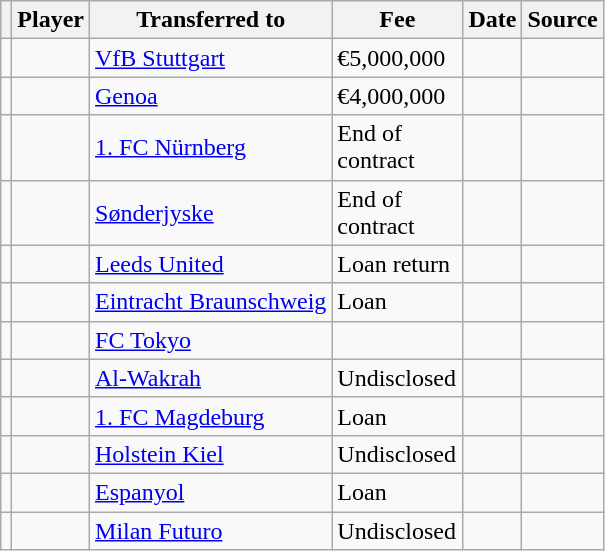<table class="wikitable plainrowheaders sortable">
<tr>
<th></th>
<th scope="col">Player</th>
<th>Transferred to</th>
<th style="width: 80px;">Fee</th>
<th scope="col">Date</th>
<th scope="col">Source</th>
</tr>
<tr>
<td align="center"></td>
<td></td>
<td> <a href='#'>VfB Stuttgart</a></td>
<td>€5,000,000</td>
<td></td>
<td></td>
</tr>
<tr>
<td align="center"></td>
<td></td>
<td> <a href='#'>Genoa</a></td>
<td>€4,000,000</td>
<td></td>
<td></td>
</tr>
<tr>
<td align="center"></td>
<td></td>
<td> <a href='#'>1. FC Nürnberg</a></td>
<td>End of contract</td>
<td></td>
<td></td>
</tr>
<tr>
<td align="center"></td>
<td></td>
<td> <a href='#'>Sønderjyske</a></td>
<td>End of contract</td>
<td></td>
<td></td>
</tr>
<tr>
<td align="center"></td>
<td></td>
<td> <a href='#'>Leeds United</a></td>
<td>Loan return</td>
<td></td>
<td></td>
</tr>
<tr>
<td align="center"></td>
<td></td>
<td> <a href='#'>Eintracht Braunschweig</a></td>
<td>Loan</td>
<td></td>
<td></td>
</tr>
<tr>
<td align="center"></td>
<td></td>
<td> <a href='#'>FC Tokyo</a></td>
<td></td>
<td></td>
<td></td>
</tr>
<tr>
<td align="center"></td>
<td> </td>
<td> <a href='#'>Al-Wakrah</a></td>
<td>Undisclosed</td>
<td></td>
<td></td>
</tr>
<tr>
<td align="center"></td>
<td> </td>
<td> <a href='#'>1. FC Magdeburg</a></td>
<td>Loan</td>
<td></td>
<td></td>
</tr>
<tr>
<td align="center"></td>
<td></td>
<td> <a href='#'>Holstein Kiel</a></td>
<td>Undisclosed</td>
<td></td>
<td></td>
</tr>
<tr>
<td align="center"></td>
<td></td>
<td> <a href='#'>Espanyol</a></td>
<td>Loan</td>
<td></td>
<td></td>
</tr>
<tr>
<td align="center"></td>
<td></td>
<td> <a href='#'>Milan Futuro</a></td>
<td>Undisclosed</td>
<td></td>
<td></td>
</tr>
</table>
